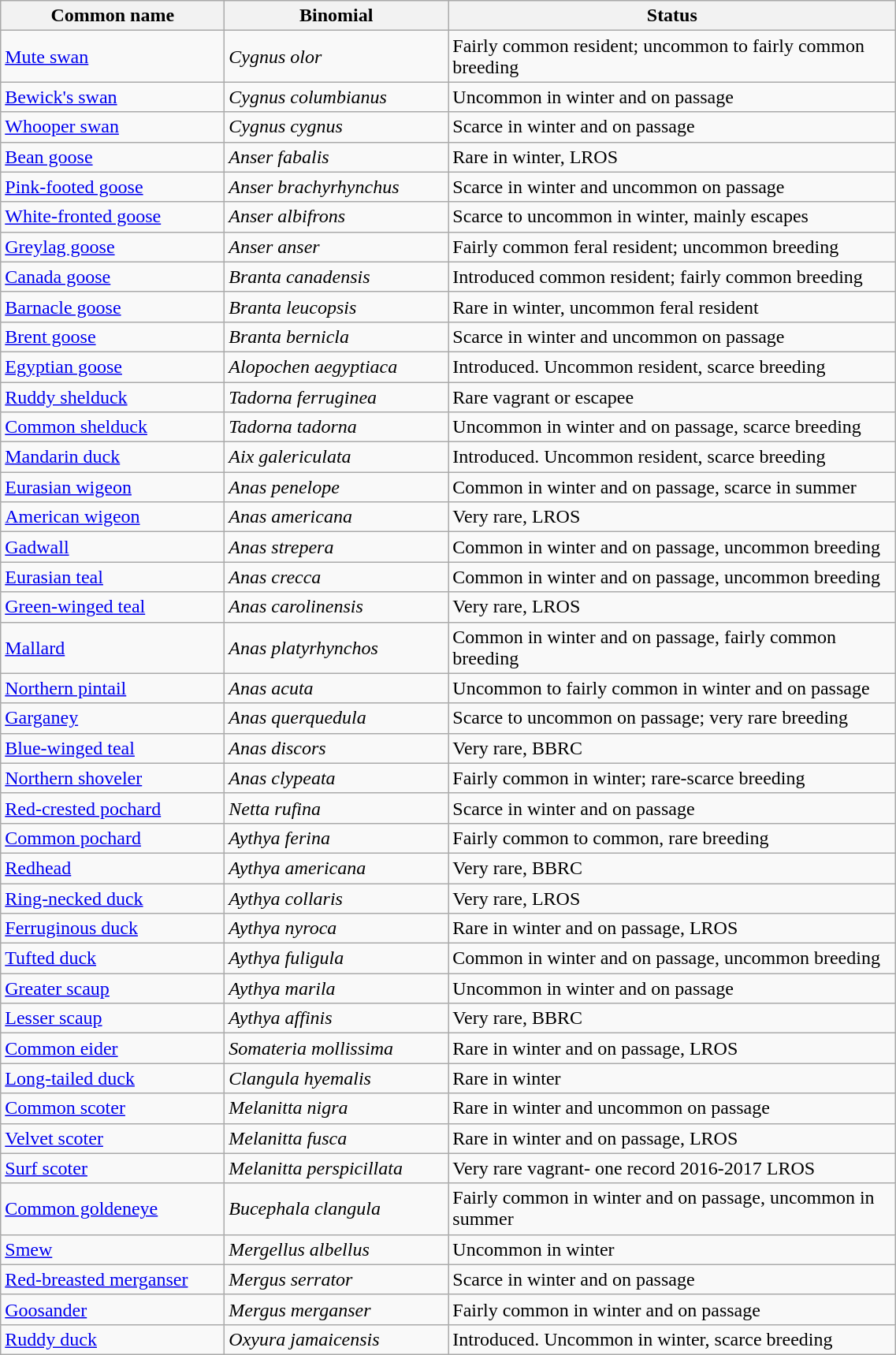<table width=60% class="wikitable">
<tr>
<th width=25%>Common name</th>
<th width=25%>Binomial</th>
<th width=50%>Status</th>
</tr>
<tr>
<td><a href='#'>Mute swan</a></td>
<td><em>Cygnus olor</em></td>
<td>Fairly common resident; uncommon to fairly common breeding</td>
</tr>
<tr>
<td><a href='#'>Bewick's swan</a></td>
<td><em>Cygnus columbianus</em></td>
<td>Uncommon in winter and on passage</td>
</tr>
<tr>
<td><a href='#'>Whooper swan</a></td>
<td><em>Cygnus cygnus</em></td>
<td>Scarce in winter and on passage</td>
</tr>
<tr>
<td><a href='#'>Bean goose</a></td>
<td><em>Anser fabalis</em></td>
<td>Rare in winter, LROS</td>
</tr>
<tr>
<td><a href='#'>Pink-footed goose</a></td>
<td><em>Anser brachyrhynchus</em></td>
<td>Scarce in winter and uncommon on passage</td>
</tr>
<tr>
<td><a href='#'>White-fronted goose</a></td>
<td><em>Anser albifrons</em></td>
<td>Scarce to uncommon in winter, mainly escapes</td>
</tr>
<tr>
<td><a href='#'>Greylag goose</a></td>
<td><em>Anser anser</em></td>
<td>Fairly common feral resident; uncommon breeding</td>
</tr>
<tr>
<td><a href='#'>Canada goose</a></td>
<td><em>Branta canadensis</em></td>
<td>Introduced common resident; fairly common breeding</td>
</tr>
<tr>
<td><a href='#'>Barnacle goose</a></td>
<td><em>Branta leucopsis</em></td>
<td>Rare in winter, uncommon feral resident</td>
</tr>
<tr>
<td><a href='#'>Brent goose</a></td>
<td><em>Branta bernicla</em></td>
<td>Scarce in winter and uncommon on passage</td>
</tr>
<tr>
<td><a href='#'>Egyptian goose</a></td>
<td><em>Alopochen aegyptiaca</em></td>
<td>Introduced. Uncommon resident, scarce breeding</td>
</tr>
<tr>
<td><a href='#'>Ruddy shelduck</a></td>
<td><em>Tadorna ferruginea</em></td>
<td>Rare vagrant or escapee</td>
</tr>
<tr>
<td><a href='#'>Common shelduck</a></td>
<td><em>Tadorna tadorna</em></td>
<td>Uncommon in winter and on passage, scarce breeding</td>
</tr>
<tr>
<td><a href='#'>Mandarin duck</a></td>
<td><em>Aix galericulata</em></td>
<td>Introduced. Uncommon resident, scarce breeding</td>
</tr>
<tr>
<td><a href='#'>Eurasian wigeon</a></td>
<td><em>Anas penelope</em></td>
<td>Common in winter and on passage, scarce in summer</td>
</tr>
<tr>
<td><a href='#'>American wigeon</a></td>
<td><em>Anas americana</em></td>
<td>Very rare, LROS</td>
</tr>
<tr>
<td><a href='#'>Gadwall</a></td>
<td><em>Anas strepera</em></td>
<td>Common in winter and on passage, uncommon breeding</td>
</tr>
<tr>
<td><a href='#'>Eurasian teal</a></td>
<td><em>Anas crecca</em></td>
<td>Common in winter and on passage, uncommon breeding</td>
</tr>
<tr>
<td><a href='#'>Green-winged teal</a></td>
<td><em>Anas carolinensis</em></td>
<td>Very rare, LROS</td>
</tr>
<tr>
<td><a href='#'>Mallard</a></td>
<td><em>Anas platyrhynchos</em></td>
<td>Common in winter and on passage, fairly common breeding</td>
</tr>
<tr>
<td><a href='#'>Northern pintail</a></td>
<td><em>Anas acuta</em></td>
<td>Uncommon to fairly common in winter and on passage</td>
</tr>
<tr>
<td><a href='#'>Garganey</a></td>
<td><em>Anas querquedula</em></td>
<td>Scarce to uncommon on passage; very rare breeding</td>
</tr>
<tr>
<td><a href='#'>Blue-winged teal</a></td>
<td><em>Anas discors</em></td>
<td>Very rare, BBRC</td>
</tr>
<tr>
<td><a href='#'>Northern shoveler</a></td>
<td><em>Anas clypeata</em></td>
<td>Fairly common in winter; rare-scarce breeding</td>
</tr>
<tr>
<td><a href='#'>Red-crested pochard</a></td>
<td><em>Netta rufina</em></td>
<td>Scarce in winter and on passage</td>
</tr>
<tr>
<td><a href='#'>Common pochard</a></td>
<td><em>Aythya ferina</em></td>
<td>Fairly common to common, rare breeding</td>
</tr>
<tr>
<td><a href='#'>Redhead</a></td>
<td><em>Aythya americana</em></td>
<td>Very rare, BBRC</td>
</tr>
<tr>
<td><a href='#'>Ring-necked duck</a></td>
<td><em>Aythya collaris</em></td>
<td>Very rare, LROS</td>
</tr>
<tr>
<td><a href='#'>Ferruginous duck</a></td>
<td><em>Aythya nyroca</em></td>
<td>Rare in winter and on passage, LROS</td>
</tr>
<tr>
<td><a href='#'>Tufted duck</a></td>
<td><em>Aythya fuligula</em></td>
<td>Common in winter and on passage, uncommon breeding</td>
</tr>
<tr>
<td><a href='#'>Greater scaup</a></td>
<td><em>Aythya marila</em></td>
<td>Uncommon in winter and on passage</td>
</tr>
<tr>
<td><a href='#'>Lesser scaup</a></td>
<td><em>Aythya affinis</em></td>
<td>Very rare, BBRC</td>
</tr>
<tr>
<td><a href='#'>Common eider</a></td>
<td><em>Somateria mollissima</em></td>
<td>Rare in winter and on passage, LROS</td>
</tr>
<tr>
<td><a href='#'>Long-tailed duck</a></td>
<td><em>Clangula hyemalis</em></td>
<td>Rare in winter</td>
</tr>
<tr>
<td><a href='#'>Common scoter</a></td>
<td><em>Melanitta nigra</em></td>
<td>Rare in winter and uncommon on passage</td>
</tr>
<tr>
<td><a href='#'>Velvet scoter</a></td>
<td><em>Melanitta fusca</em></td>
<td>Rare in winter and on passage, LROS</td>
</tr>
<tr>
<td><a href='#'>Surf scoter</a></td>
<td><em>Melanitta perspicillata</em></td>
<td>Very rare vagrant- one record 2016-2017 LROS</td>
</tr>
<tr>
<td><a href='#'>Common goldeneye</a></td>
<td><em>Bucephala clangula</em></td>
<td>Fairly common in winter and on passage, uncommon in summer</td>
</tr>
<tr>
<td><a href='#'>Smew</a></td>
<td><em>Mergellus albellus</em></td>
<td>Uncommon in winter</td>
</tr>
<tr>
<td><a href='#'>Red-breasted merganser</a></td>
<td><em>Mergus serrator</em></td>
<td>Scarce in winter and on passage</td>
</tr>
<tr>
<td><a href='#'>Goosander</a></td>
<td><em>Mergus merganser</em></td>
<td>Fairly common in winter and on passage</td>
</tr>
<tr>
<td><a href='#'>Ruddy duck</a></td>
<td><em>Oxyura jamaicensis</em></td>
<td>Introduced. Uncommon in winter, scarce breeding</td>
</tr>
</table>
